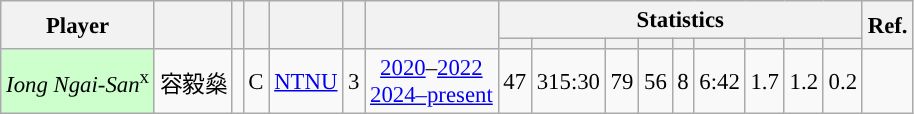<table class="wikitable sortable" style="font-size:95%; text-align:right;">
<tr>
<th rowspan="2">Player</th>
<th rowspan="2"></th>
<th rowspan="2"></th>
<th rowspan="2"></th>
<th rowspan="2"></th>
<th rowspan="2"></th>
<th rowspan="2"></th>
<th colspan="9">Statistics</th>
<th rowspan="2">Ref.</th>
</tr>
<tr>
<th></th>
<th></th>
<th></th>
<th></th>
<th></th>
<th></th>
<th></th>
<th></th>
<th></th>
</tr>
<tr>
<td align="left" bgcolor="#CCFFCC"><em>Iong Ngai-San</em><sup>x</sup></td>
<td align="left">容毅燊</td>
<td align="center"></td>
<td align="center">C</td>
<td align="left"><a href='#'>NTNU</a></td>
<td align="center">3</td>
<td align="center"><a href='#'>2020</a>–<a href='#'>2022</a><br><a href='#'>2024–present</a></td>
<td>47</td>
<td>315:30</td>
<td>79</td>
<td>56</td>
<td>8</td>
<td>6:42</td>
<td>1.7</td>
<td>1.2</td>
<td>0.2</td>
<td align="center"></td>
</tr>
</table>
